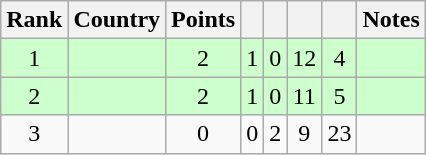<table class="wikitable sortable" style="text-align: center;">
<tr>
<th>Rank</th>
<th>Country</th>
<th>Points</th>
<th></th>
<th></th>
<th></th>
<th></th>
<th>Notes</th>
</tr>
<tr style="background:#cfc;">
<td>1</td>
<td align=left></td>
<td>2</td>
<td>1</td>
<td>0</td>
<td>12</td>
<td>4</td>
<td></td>
</tr>
<tr style="background:#cfc;">
<td>2</td>
<td align=left></td>
<td>2</td>
<td>1</td>
<td>0</td>
<td>11</td>
<td>5</td>
<td></td>
</tr>
<tr>
<td>3</td>
<td align=left></td>
<td>0</td>
<td>0</td>
<td>2</td>
<td>9</td>
<td>23</td>
<td></td>
</tr>
</table>
